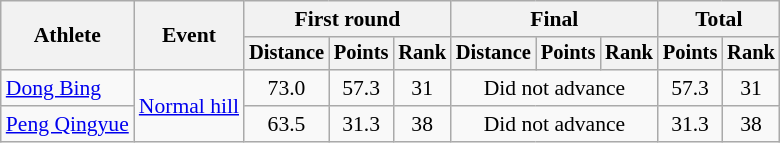<table class="wikitable" style="font-size:90%">
<tr>
<th rowspan=2>Athlete</th>
<th rowspan=2>Event</th>
<th colspan=3>First round</th>
<th colspan=3>Final</th>
<th colspan=2>Total</th>
</tr>
<tr style="font-size:95%">
<th>Distance</th>
<th>Points</th>
<th>Rank</th>
<th>Distance</th>
<th>Points</th>
<th>Rank</th>
<th>Points</th>
<th>Rank</th>
</tr>
<tr align=center>
<td align=left><a href='#'>Dong Bing</a></td>
<td align=left rowspan=2><a href='#'>Normal hill</a></td>
<td>73.0</td>
<td>57.3</td>
<td>31</td>
<td colspan=3>Did not advance</td>
<td>57.3</td>
<td>31</td>
</tr>
<tr align=center>
<td align=left><a href='#'>Peng Qingyue</a></td>
<td>63.5</td>
<td>31.3</td>
<td>38</td>
<td colspan=3>Did not advance</td>
<td>31.3</td>
<td>38</td>
</tr>
</table>
